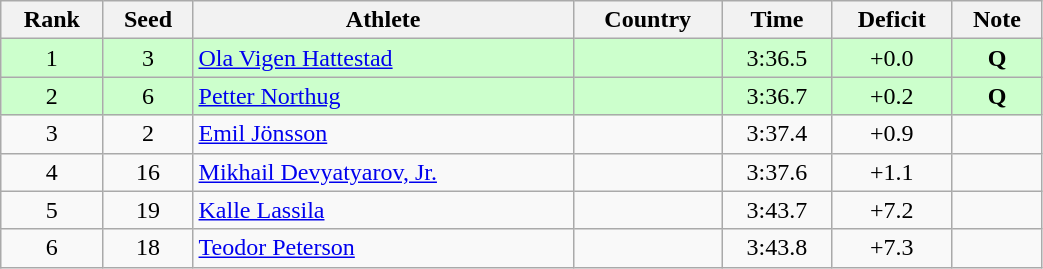<table class="wikitable sortable" style="text-align:center" width=55%>
<tr>
<th>Rank</th>
<th>Seed</th>
<th>Athlete</th>
<th>Country</th>
<th>Time</th>
<th>Deficit</th>
<th>Note</th>
</tr>
<tr bgcolor="#ccffcc">
<td>1</td>
<td>3</td>
<td align="left"><a href='#'>Ola Vigen Hattestad</a></td>
<td align="left"></td>
<td>3:36.5</td>
<td>+0.0</td>
<td><strong>Q</strong></td>
</tr>
<tr bgcolor="#ccffcc">
<td>2</td>
<td>6</td>
<td align="left"><a href='#'>Petter Northug</a></td>
<td align="left"></td>
<td>3:36.7</td>
<td>+0.2</td>
<td><strong>Q</strong></td>
</tr>
<tr>
<td>3</td>
<td>2</td>
<td align="left"><a href='#'>Emil Jönsson</a></td>
<td align="left"></td>
<td>3:37.4</td>
<td>+0.9</td>
<td></td>
</tr>
<tr>
<td>4</td>
<td>16</td>
<td align="left"><a href='#'>Mikhail Devyatyarov, Jr.</a></td>
<td align="left"></td>
<td>3:37.6</td>
<td>+1.1</td>
<td></td>
</tr>
<tr>
<td>5</td>
<td>19</td>
<td align="left"><a href='#'>Kalle Lassila</a></td>
<td align="left"></td>
<td>3:43.7</td>
<td>+7.2</td>
<td></td>
</tr>
<tr>
<td>6</td>
<td>18</td>
<td align="left"><a href='#'>Teodor Peterson</a></td>
<td align="left"></td>
<td>3:43.8</td>
<td>+7.3</td>
<td></td>
</tr>
</table>
